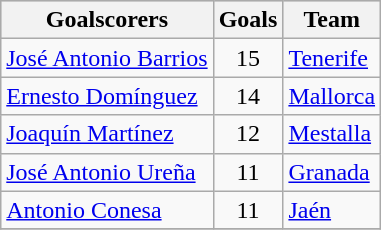<table class="wikitable sortable" class="wikitable">
<tr style="background:#ccc; text-align:center;">
<th>Goalscorers</th>
<th>Goals</th>
<th>Team</th>
</tr>
<tr>
<td> <a href='#'>José Antonio Barrios</a></td>
<td style="text-align:center;">15</td>
<td><a href='#'>Tenerife</a></td>
</tr>
<tr>
<td> <a href='#'>Ernesto Domínguez</a></td>
<td style="text-align:center;">14</td>
<td><a href='#'>Mallorca</a></td>
</tr>
<tr>
<td> <a href='#'>Joaquín Martínez</a></td>
<td style="text-align:center;">12</td>
<td><a href='#'>Mestalla</a></td>
</tr>
<tr>
<td> <a href='#'>José Antonio Ureña</a></td>
<td style="text-align:center;">11</td>
<td><a href='#'>Granada</a></td>
</tr>
<tr>
<td> <a href='#'>Antonio Conesa</a></td>
<td style="text-align:center;">11</td>
<td><a href='#'>Jaén</a></td>
</tr>
<tr>
</tr>
</table>
